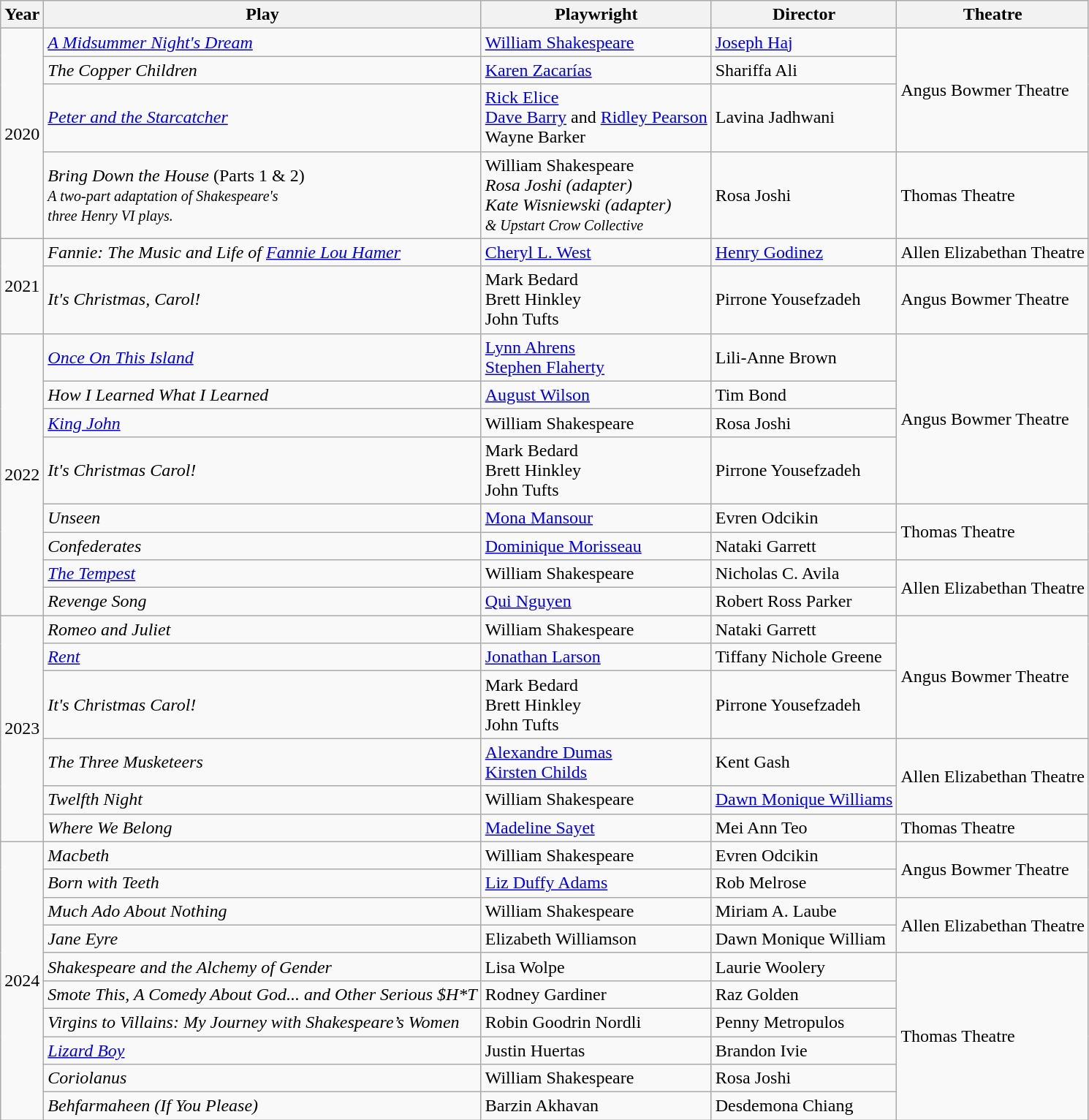<table class="wikitable">
<tr>
<th>Year</th>
<th>Play</th>
<th>Playwright</th>
<th>Director</th>
<th>Theatre</th>
</tr>
<tr>
<td rowspan="4">2020</td>
<td><em><a href='#'>A Midsummer Night's Dream</a></em></td>
<td><a href='#'>William Shakespeare</a></td>
<td><a href='#'>Joseph Haj</a></td>
<td rowspan="3">Angus Bowmer Theatre</td>
</tr>
<tr>
<td><em>The Copper Children</em></td>
<td><a href='#'>Karen Zacarías</a></td>
<td>Shariffa Ali</td>
</tr>
<tr>
<td><em><a href='#'>Peter and the Starcatcher</a></em></td>
<td><a href='#'>Rick Elice</a><br><a href='#'>Dave Barry</a> and <a href='#'>Ridley Pearson</a><br>Wayne Barker</td>
<td>Lavina Jadhwani</td>
</tr>
<tr>
<td><em>Bring Down the House</em> (Parts 1 & 2)<br><em><small>A two-part adaptation of Shakespeare's</small></em><br><small><em>three Henry VI</em> <em>plays.</em></small></td>
<td>William Shakespeare<br><em>Rosa Joshi (adapter)</em><br><em>Kate Wisniewski (adapter)</em><br><em><small>& Upstart Crow Collective</small></em></td>
<td>Rosa Joshi</td>
<td>Thomas Theatre</td>
</tr>
<tr>
<td rowspan="2">2021</td>
<td><em>Fannie: The Music and Life of <a href='#'>Fannie Lou Hamer</a></em></td>
<td><a href='#'>Cheryl L. West</a></td>
<td><a href='#'>Henry Godinez</a></td>
<td>Allen Elizabethan Theatre</td>
</tr>
<tr>
<td><em>It's Christmas, Carol!</em></td>
<td>Mark Bedard<br>Brett Hinkley<br>John Tufts</td>
<td>Pirrone Yousefzadeh</td>
<td>Angus Bowmer Theatre</td>
</tr>
<tr>
<td rowspan="8">2022</td>
<td><em><a href='#'>Once On This Island</a></em></td>
<td><a href='#'>Lynn Ahrens</a><br><a href='#'>Stephen Flaherty</a></td>
<td>Lili-Anne Brown</td>
<td rowspan="4">Angus Bowmer Theatre</td>
</tr>
<tr>
<td><em>How I Learned What I Learned</em></td>
<td><a href='#'>August Wilson</a></td>
<td>Tim Bond</td>
</tr>
<tr>
<td><em><a href='#'>King John</a></em></td>
<td>William Shakespeare</td>
<td>Rosa Joshi</td>
</tr>
<tr>
<td><em>It's Christmas Carol!</em></td>
<td>Mark Bedard<br>Brett Hinkley<br>John Tufts</td>
<td>Pirrone Yousefzadeh</td>
</tr>
<tr>
<td><em>Unseen</em></td>
<td><a href='#'>Mona Mansour</a></td>
<td>Evren Odcikin</td>
<td rowspan="2">Thomas Theatre</td>
</tr>
<tr>
<td><em>Confederates</em></td>
<td><a href='#'>Dominique Morisseau</a></td>
<td>Nataki Garrett</td>
</tr>
<tr>
<td><em><a href='#'>The Tempest</a></em></td>
<td>William Shakespeare</td>
<td>Nicholas C. Avila</td>
<td rowspan="2">Allen Elizabethan Theatre</td>
</tr>
<tr>
<td><em>Revenge Song</em></td>
<td><a href='#'>Qui Nguyen</a></td>
<td>Robert Ross Parker</td>
</tr>
<tr>
<td rowspan="6">2023</td>
<td><em>Romeo and Juliet</em></td>
<td>William Shakespeare</td>
<td>Nataki Garrett</td>
<td rowspan="3">Angus Bowmer Theatre</td>
</tr>
<tr>
<td><em><a href='#'>Rent</a></em></td>
<td><a href='#'>Jonathan Larson</a></td>
<td>Tiffany Nichole Greene</td>
</tr>
<tr>
<td><em>It's Christmas Carol!</em></td>
<td>Mark Bedard<br>Brett Hinkley<br>John Tufts</td>
<td>Pirrone Yousefzadeh</td>
</tr>
<tr>
<td><em>The Three Musketeers</em></td>
<td><a href='#'>Alexandre Dumas</a><br><a href='#'>Kirsten Childs</a></td>
<td>Kent Gash</td>
<td rowspan="2">Allen Elizabethan Theatre</td>
</tr>
<tr>
<td><em>Twelfth Night</em></td>
<td>William Shakespeare</td>
<td><a href='#'>Dawn Monique Williams</a></td>
</tr>
<tr>
<td><em>Where We Belong</em></td>
<td><a href='#'>Madeline Sayet</a></td>
<td>Mei Ann Teo</td>
<td>Thomas Theatre</td>
</tr>
<tr>
<td rowspan="10">2024</td>
<td><em>Macbeth</em></td>
<td>William Shakespeare</td>
<td>Evren Odcikin</td>
<td rowspan="2">Angus Bowmer Theatre</td>
</tr>
<tr>
<td><em>Born with Teeth</em></td>
<td><a href='#'>Liz Duffy Adams</a></td>
<td>Rob Melrose</td>
</tr>
<tr>
<td><em>Much Ado About Nothing</em></td>
<td>William Shakespeare</td>
<td>Miriam A. Laube</td>
<td rowspan="2">Allen Elizabethan Theatre</td>
</tr>
<tr>
<td><em>Jane Eyre</em></td>
<td>Elizabeth Williamson</td>
<td>Dawn Monique William</td>
</tr>
<tr>
<td><em>Shakespeare and the Alchemy of Gender</em></td>
<td>Lisa Wolpe</td>
<td>Laurie Woolery</td>
<td rowspan="6">Thomas Theatre</td>
</tr>
<tr>
<td><em>Smote This, A Comedy About God... and Other Serious $H*T</em></td>
<td>Rodney Gardiner</td>
<td>Raz Golden</td>
</tr>
<tr>
<td><em>Virgins to Villains: My Journey with Shakespeare’s Women</em></td>
<td>Robin Goodrin Nordli</td>
<td>Penny Metropulos</td>
</tr>
<tr>
<td><em><a href='#'>Lizard Boy</a></em></td>
<td>Justin Huertas</td>
<td>Brandon Ivie</td>
</tr>
<tr>
<td><em>Coriolanus</em></td>
<td>William Shakespeare</td>
<td>Rosa Joshi</td>
</tr>
<tr>
<td><em>Behfarmaheen (If You Please) </em></td>
<td>Barzin Akhavan</td>
<td>Desdemona Chiang</td>
</tr>
</table>
